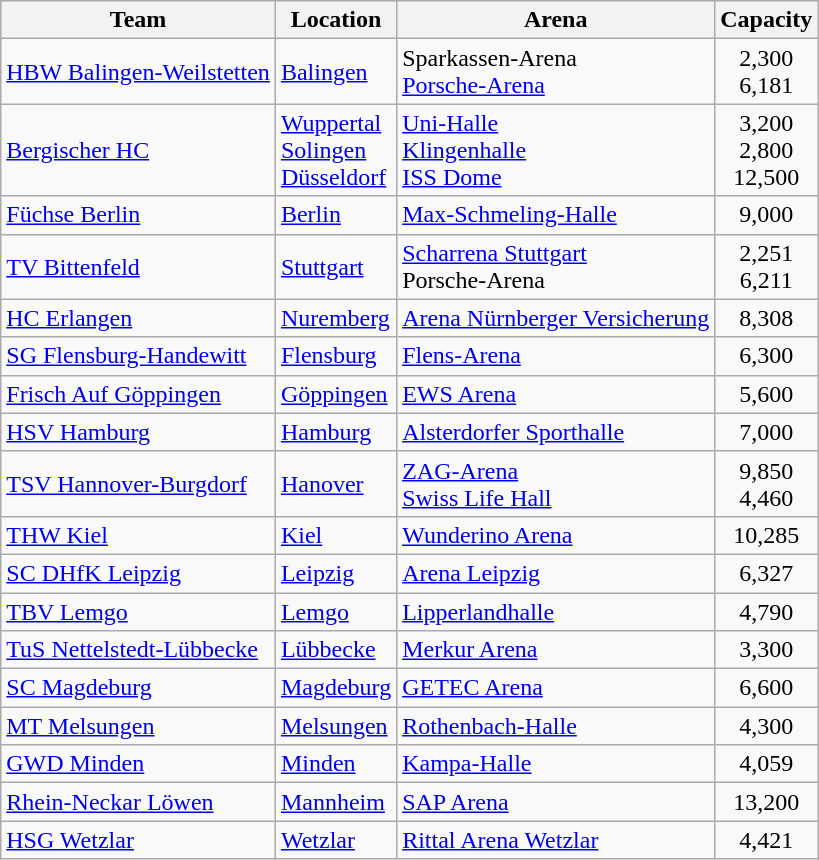<table class="wikitable sortable" style="text-align: left;">
<tr>
<th>Team</th>
<th>Location</th>
<th>Arena</th>
<th>Capacity</th>
</tr>
<tr>
<td><a href='#'>HBW Balingen-Weilstetten</a></td>
<td><a href='#'>Balingen</a></td>
<td>Sparkassen-Arena<br><a href='#'>Porsche-Arena</a></td>
<td align="center">2,300<br>6,181</td>
</tr>
<tr>
<td><a href='#'>Bergischer HC</a></td>
<td><a href='#'>Wuppertal</a><br><a href='#'>Solingen</a><br><a href='#'>Düsseldorf</a></td>
<td><a href='#'>Uni-Halle</a><br><a href='#'>Klingenhalle</a><br><a href='#'>ISS Dome</a></td>
<td align="center">3,200<br>2,800<br>12,500</td>
</tr>
<tr>
<td><a href='#'>Füchse Berlin</a></td>
<td><a href='#'>Berlin</a></td>
<td><a href='#'>Max-Schmeling-Halle</a></td>
<td align="center">9,000</td>
</tr>
<tr>
<td><a href='#'>TV Bittenfeld</a></td>
<td><a href='#'>Stuttgart</a></td>
<td><a href='#'>Scharrena Stuttgart</a><br>Porsche-Arena</td>
<td align="center">2,251<br>6,211</td>
</tr>
<tr>
<td><a href='#'>HC Erlangen</a></td>
<td><a href='#'>Nuremberg</a></td>
<td><a href='#'>Arena Nürnberger Versicherung</a></td>
<td align="center">8,308</td>
</tr>
<tr>
<td><a href='#'>SG Flensburg-Handewitt</a></td>
<td><a href='#'>Flensburg</a></td>
<td><a href='#'>Flens-Arena</a></td>
<td align="center">6,300</td>
</tr>
<tr>
<td><a href='#'>Frisch Auf Göppingen</a></td>
<td><a href='#'>Göppingen</a></td>
<td><a href='#'>EWS Arena</a></td>
<td align="center">5,600</td>
</tr>
<tr>
<td><a href='#'>HSV Hamburg</a></td>
<td><a href='#'>Hamburg</a></td>
<td><a href='#'>Alsterdorfer Sporthalle</a></td>
<td align="center">7,000</td>
</tr>
<tr>
<td><a href='#'>TSV Hannover-Burgdorf</a></td>
<td><a href='#'>Hanover</a></td>
<td><a href='#'>ZAG-Arena</a><br><a href='#'>Swiss Life Hall</a></td>
<td align="center">9,850<br>4,460</td>
</tr>
<tr>
<td><a href='#'>THW Kiel</a></td>
<td><a href='#'>Kiel</a></td>
<td><a href='#'>Wunderino Arena</a></td>
<td align="center">10,285</td>
</tr>
<tr>
<td><a href='#'>SC DHfK Leipzig</a></td>
<td><a href='#'>Leipzig</a></td>
<td><a href='#'>Arena Leipzig</a></td>
<td align="center">6,327</td>
</tr>
<tr>
<td><a href='#'>TBV Lemgo</a></td>
<td><a href='#'>Lemgo</a></td>
<td><a href='#'>Lipperlandhalle</a></td>
<td align="center">4,790</td>
</tr>
<tr>
<td><a href='#'>TuS Nettelstedt-Lübbecke</a></td>
<td><a href='#'>Lübbecke</a></td>
<td><a href='#'>Merkur Arena</a></td>
<td align="center">3,300</td>
</tr>
<tr>
<td><a href='#'>SC Magdeburg</a></td>
<td><a href='#'>Magdeburg</a></td>
<td><a href='#'>GETEC Arena</a></td>
<td align="center">6,600</td>
</tr>
<tr>
<td><a href='#'>MT Melsungen</a></td>
<td><a href='#'>Melsungen</a></td>
<td><a href='#'>Rothenbach-Halle</a></td>
<td align="center">4,300</td>
</tr>
<tr>
<td><a href='#'>GWD Minden</a></td>
<td><a href='#'>Minden</a></td>
<td><a href='#'>Kampa-Halle</a></td>
<td align="center">4,059</td>
</tr>
<tr>
<td><a href='#'>Rhein-Neckar Löwen</a></td>
<td><a href='#'>Mannheim</a></td>
<td><a href='#'>SAP Arena</a></td>
<td align="center">13,200</td>
</tr>
<tr>
<td><a href='#'>HSG Wetzlar</a></td>
<td><a href='#'>Wetzlar</a></td>
<td><a href='#'>Rittal Arena Wetzlar</a></td>
<td align="center">4,421</td>
</tr>
</table>
